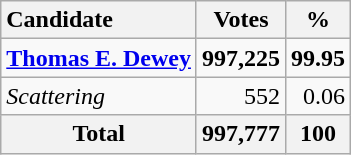<table class="wikitable sortable plainrowheaders" style="text-align:right">
<tr>
<th style="text-align:left;">Candidate</th>
<th>Votes</th>
<th>%</th>
</tr>
<tr>
<td style="text-align:left;"><strong><a href='#'>Thomas E. Dewey</a></strong></td>
<td><strong>997,225</strong></td>
<td><strong>99.95</strong></td>
</tr>
<tr>
<td style="text-align:left;"><em>Scattering</em></td>
<td>552</td>
<td>0.06</td>
</tr>
<tr class="sortbottom">
<th>Total</th>
<th>997,777</th>
<th>100</th>
</tr>
</table>
